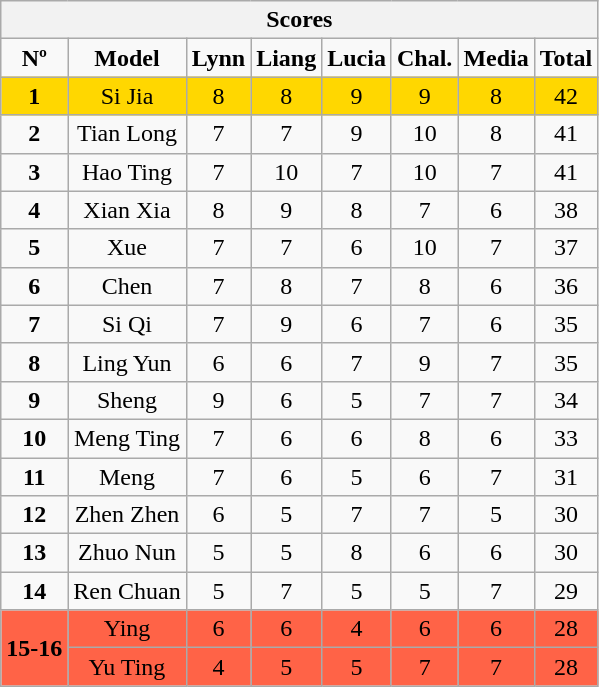<table class="wikitable collapsible autocollapse" style="text-align:center;">
<tr>
<th colspan="8">Scores</th>
</tr>
<tr>
<td><strong>Nº</strong></td>
<td><strong>Model</strong></td>
<td><strong>Lynn</strong></td>
<td><strong>Liang</strong></td>
<td><strong>Lucia</strong></td>
<td><strong>Chal.</strong></td>
<td><strong>Media</strong></td>
<td><strong>Total</strong></td>
</tr>
<tr>
<td style="background:gold"><strong>1</strong></td>
<td style="background:gold">Si Jia</td>
<td style="background:gold">8</td>
<td style="background:gold">8</td>
<td style="background:gold">9</td>
<td style="background:gold">9</td>
<td style="background:gold">8</td>
<td style="background:gold">42</td>
</tr>
<tr>
<td><strong>2</strong></td>
<td>Tian Long</td>
<td>7</td>
<td>7</td>
<td>9</td>
<td>10</td>
<td>8</td>
<td>41</td>
</tr>
<tr>
<td><strong>3</strong></td>
<td>Hao Ting</td>
<td>7</td>
<td>10</td>
<td>7</td>
<td>10</td>
<td>7</td>
<td>41</td>
</tr>
<tr>
<td><strong>4</strong></td>
<td>Xian Xia</td>
<td>8</td>
<td>9</td>
<td>8</td>
<td>7</td>
<td>6</td>
<td>38</td>
</tr>
<tr>
<td><strong>5</strong></td>
<td>Xue</td>
<td>7</td>
<td>7</td>
<td>6</td>
<td>10</td>
<td>7</td>
<td>37</td>
</tr>
<tr>
<td><strong>6</strong></td>
<td>Chen</td>
<td>7</td>
<td>8</td>
<td>7</td>
<td>8</td>
<td>6</td>
<td>36</td>
</tr>
<tr>
<td><strong>7</strong></td>
<td>Si Qi</td>
<td>7</td>
<td>9</td>
<td>6</td>
<td>7</td>
<td>6</td>
<td>35</td>
</tr>
<tr>
<td><strong>8</strong></td>
<td>Ling Yun</td>
<td>6</td>
<td>6</td>
<td>7</td>
<td>9</td>
<td>7</td>
<td>35</td>
</tr>
<tr>
<td><strong>9</strong></td>
<td>Sheng</td>
<td>9</td>
<td>6</td>
<td>5</td>
<td>7</td>
<td>7</td>
<td>34</td>
</tr>
<tr>
<td><strong>10</strong></td>
<td>Meng Ting</td>
<td>7</td>
<td>6</td>
<td>6</td>
<td>8</td>
<td>6</td>
<td>33</td>
</tr>
<tr>
<td><strong>11</strong></td>
<td>Meng</td>
<td>7</td>
<td>6</td>
<td>5</td>
<td>6</td>
<td>7</td>
<td>31</td>
</tr>
<tr>
<td><strong>12</strong></td>
<td>Zhen Zhen</td>
<td>6</td>
<td>5</td>
<td>7</td>
<td>7</td>
<td>5</td>
<td>30</td>
</tr>
<tr>
<td><strong>13</strong></td>
<td>Zhuo Nun</td>
<td>5</td>
<td>5</td>
<td>8</td>
<td>6</td>
<td>6</td>
<td>30</td>
</tr>
<tr>
<td><strong>14</strong></td>
<td>Ren Chuan</td>
<td>5</td>
<td>7</td>
<td>5</td>
<td>5</td>
<td>7</td>
<td>29</td>
</tr>
<tr>
<td rowspan=2 style="background:tomato"><strong>15-16</strong></td>
<td style="background:tomato">Ying</td>
<td style="background:tomato">6</td>
<td style="background:tomato">6</td>
<td style="background:tomato">4</td>
<td style="background:tomato">6</td>
<td style="background:tomato">6</td>
<td style="background:tomato">28</td>
</tr>
<tr>
<td style="background:tomato">Yu Ting</td>
<td style="background:tomato">4</td>
<td style="background:tomato">5</td>
<td style="background:tomato">5</td>
<td style="background:tomato">7</td>
<td style="background:tomato">7</td>
<td style="background:tomato">28</td>
</tr>
</table>
